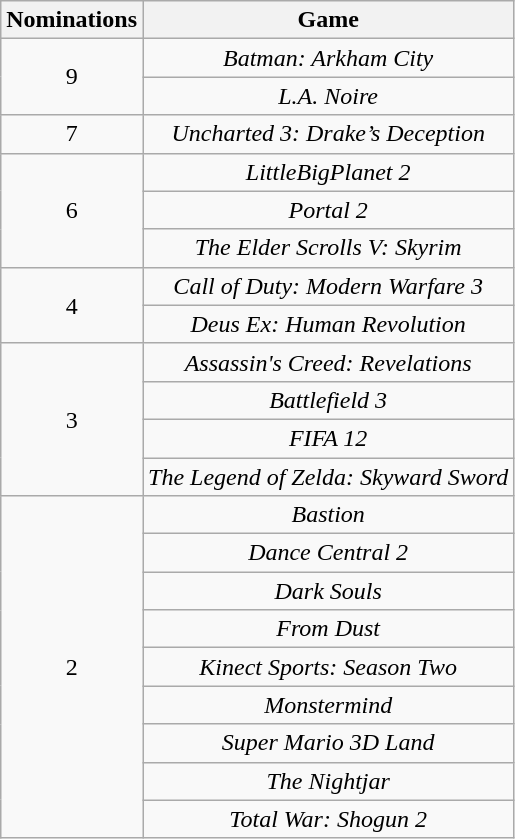<table class="wikitable" style="text-align:center;">
<tr>
<th scope="col" width="55">Nominations</th>
<th scope="col" align="center">Game</th>
</tr>
<tr>
<td rowspan=2 style="text-align:center">9</td>
<td><em>Batman: Arkham City</em></td>
</tr>
<tr>
<td><em>L.A. Noire</em></td>
</tr>
<tr>
<td style="text-align:center">7</td>
<td><em>Uncharted 3: Drake’s Deception</em></td>
</tr>
<tr>
<td rowspan=3 style="text-align:center">6</td>
<td><em>LittleBigPlanet 2</em></td>
</tr>
<tr>
<td><em>Portal 2</em></td>
</tr>
<tr>
<td><em>The Elder Scrolls V: Skyrim</em></td>
</tr>
<tr>
<td rowspan=2 style="text-align:center">4</td>
<td><em>Call of Duty: Modern Warfare 3</em></td>
</tr>
<tr>
<td><em>Deus Ex: Human Revolution</em></td>
</tr>
<tr>
<td rowspan=4 style="text-align:center">3</td>
<td><em>Assassin's Creed: Revelations</em></td>
</tr>
<tr>
<td><em>Battlefield 3</em></td>
</tr>
<tr>
<td><em>FIFA 12</em></td>
</tr>
<tr>
<td><em>The Legend of Zelda: Skyward Sword</em></td>
</tr>
<tr>
<td rowspan=9 style="text-align:center">2</td>
<td><em>Bastion</em></td>
</tr>
<tr>
<td><em>Dance Central 2</em></td>
</tr>
<tr>
<td><em>Dark Souls</em></td>
</tr>
<tr>
<td><em>From Dust</em></td>
</tr>
<tr>
<td><em>Kinect Sports: Season Two</em></td>
</tr>
<tr>
<td><em>Monstermind</em></td>
</tr>
<tr>
<td><em>Super Mario 3D Land</em></td>
</tr>
<tr>
<td><em>The Nightjar</em></td>
</tr>
<tr>
<td><em>Total War: Shogun 2</em></td>
</tr>
</table>
